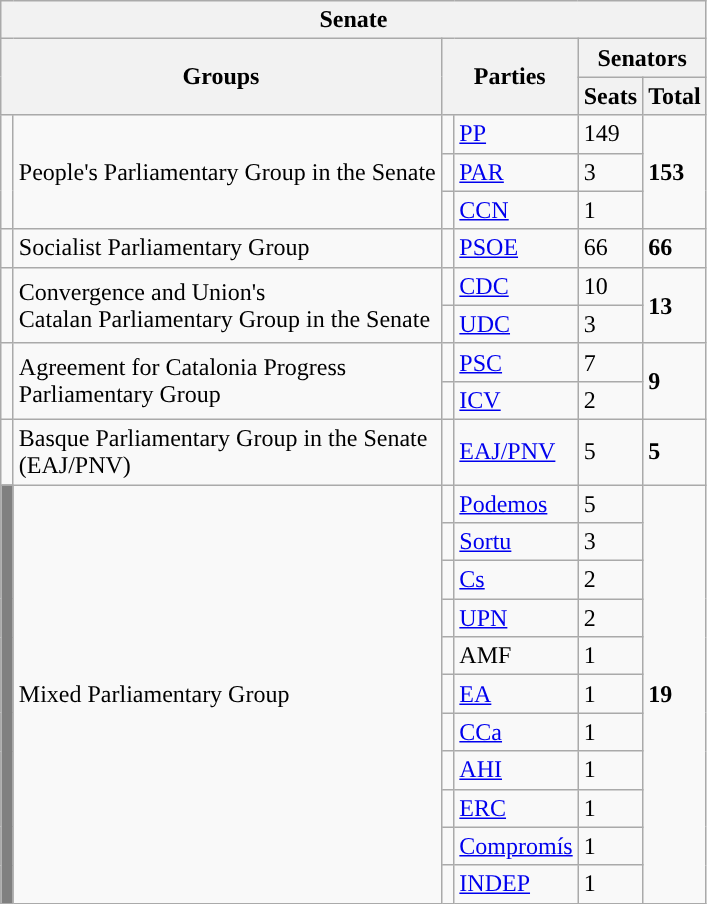<table class="wikitable" style="text-align:left;">
<tr>
<th colspan="6">Senate</th>
</tr>
<tr>
<th rowspan="2" colspan="2">Groups</th>
<th rowspan="2" colspan="2">Parties</th>
<th colspan="2">Senators</th>
</tr>
<tr>
<th>Seats</th>
<th>Total</th>
</tr>
<tr>
<td width="1" rowspan="3"></td>
<td rowspan="3">People's Parliamentary Group in the Senate</td>
<td width="1" style="color:inherit;background:"></td>
<td><a href='#'>PP</a></td>
<td>149</td>
<td rowspan="3"><strong>153</strong></td>
</tr>
<tr>
<td style="color:inherit;background:"></td>
<td><a href='#'>PAR</a></td>
<td>3</td>
</tr>
<tr>
<td style="color:inherit;background:"></td>
<td><a href='#'>CCN</a></td>
<td>1</td>
</tr>
<tr>
<td style="color:inherit;background:"></td>
<td>Socialist Parliamentary Group</td>
<td style="color:inherit;background:"></td>
<td><a href='#'>PSOE</a></td>
<td>66</td>
<td><strong>66</strong></td>
</tr>
<tr>
<td rowspan="2" style="color:inherit;background:"></td>
<td rowspan="2">Convergence and Union's<br>Catalan Parliamentary Group in the Senate</td>
<td style="color:inherit;background:"></td>
<td><a href='#'>CDC</a></td>
<td>10</td>
<td rowspan="2"><strong>13</strong></td>
</tr>
<tr>
<td style="color:inherit;background:"></td>
<td><a href='#'>UDC</a></td>
<td>3</td>
</tr>
<tr>
<td rowspan="2" style="color:inherit;background:"></td>
<td rowspan="2">Agreement for Catalonia Progress<br>Parliamentary Group</td>
<td style="color:inherit;background:"></td>
<td><a href='#'>PSC</a></td>
<td>7</td>
<td rowspan="2"><strong>9</strong></td>
</tr>
<tr>
<td style="color:inherit;background:"></td>
<td><a href='#'>ICV</a></td>
<td>2</td>
</tr>
<tr>
<td style="color:inherit;background:"></td>
<td>Basque Parliamentary Group in the Senate<br>(EAJ/PNV)</td>
<td style="color:inherit;background:"></td>
<td><a href='#'>EAJ/PNV</a></td>
<td>5</td>
<td><strong>5</strong></td>
</tr>
<tr>
<td rowspan="11" bgcolor="gray"></td>
<td rowspan="11">Mixed Parliamentary Group</td>
<td style="color:inherit;background:"></td>
<td><a href='#'>Podemos</a></td>
<td>5</td>
<td rowspan="11"><strong>19</strong></td>
</tr>
<tr>
<td style="color:inherit;background:"></td>
<td><a href='#'>Sortu</a></td>
<td>3</td>
</tr>
<tr>
<td style="color:inherit;background:"></td>
<td><a href='#'>Cs</a></td>
<td>2</td>
</tr>
<tr>
<td style="color:inherit;background:"></td>
<td><a href='#'>UPN</a></td>
<td>2</td>
</tr>
<tr>
<td style="color:inherit;background:"></td>
<td>AMF</td>
<td>1</td>
</tr>
<tr>
<td style="color:inherit;background:"></td>
<td><a href='#'>EA</a></td>
<td>1</td>
</tr>
<tr>
<td style="color:inherit;background:"></td>
<td><a href='#'>CCa</a></td>
<td>1</td>
</tr>
<tr>
<td style="color:inherit;background:"></td>
<td><a href='#'>AHI</a></td>
<td>1</td>
</tr>
<tr>
<td style="color:inherit;background:"></td>
<td><a href='#'>ERC</a></td>
<td>1</td>
</tr>
<tr>
<td style="color:inherit;background:"></td>
<td><a href='#'>Compromís</a></td>
<td>1</td>
</tr>
<tr>
<td style="color:inherit;background:"></td>
<td><a href='#'>INDEP</a></td>
<td>1</td>
</tr>
</table>
